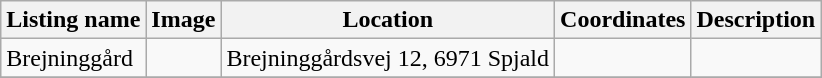<table class="wikitable sortable">
<tr>
<th>Listing name</th>
<th>Image</th>
<th>Location</th>
<th>Coordinates</th>
<th>Description</th>
</tr>
<tr>
<td>Brejninggård</td>
<td></td>
<td>Brejninggårdsvej 12, 6971 Spjald</td>
<td></td>
<td></td>
</tr>
<tr>
</tr>
</table>
